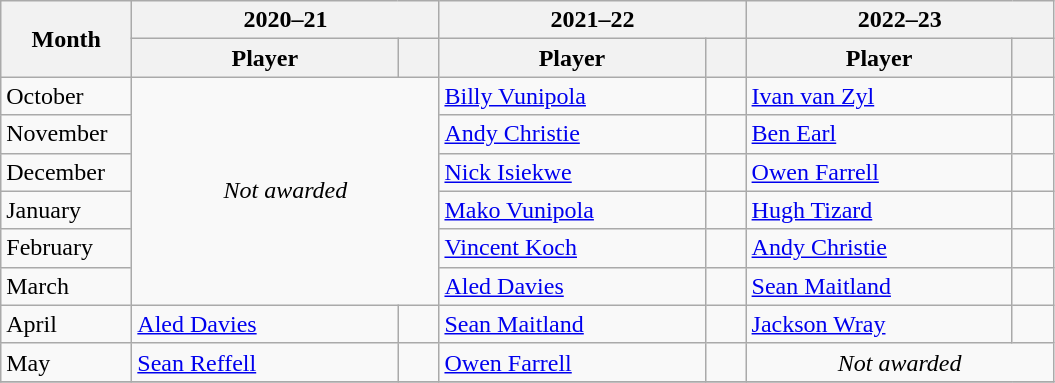<table class="wikitable">
<tr>
<th width=80 rowspan=2>Month</th>
<th colspan=2>2020–21</th>
<th colspan=2>2021–22</th>
<th colspan=2>2022–23</th>
</tr>
<tr>
<th width=170>Player</th>
<th width=20></th>
<th width=170>Player</th>
<th width=20></th>
<th width=170>Player</th>
<th width=20></th>
</tr>
<tr>
<td>October</td>
<td align=center colspan=2 rowspan=6><em>Not awarded</em></td>
<td> <a href='#'>Billy Vunipola</a></td>
<td align=center></td>
<td> <a href='#'>Ivan van Zyl</a></td>
<td align=center></td>
</tr>
<tr>
<td>November</td>
<td> <a href='#'>Andy Christie</a></td>
<td align=center></td>
<td> <a href='#'>Ben Earl</a></td>
<td align=center></td>
</tr>
<tr>
<td>December</td>
<td> <a href='#'>Nick Isiekwe</a></td>
<td align=center></td>
<td> <a href='#'>Owen Farrell</a></td>
<td align=center></td>
</tr>
<tr>
<td>January</td>
<td> <a href='#'>Mako Vunipola</a></td>
<td align=center></td>
<td> <a href='#'>Hugh Tizard</a></td>
<td align=center></td>
</tr>
<tr>
<td>February</td>
<td> <a href='#'>Vincent Koch</a></td>
<td align=center></td>
<td> <a href='#'>Andy Christie</a></td>
<td align=center></td>
</tr>
<tr>
<td>March</td>
<td> <a href='#'>Aled Davies</a></td>
<td align=center></td>
<td> <a href='#'>Sean Maitland</a></td>
<td align=center></td>
</tr>
<tr>
<td>April</td>
<td> <a href='#'>Aled Davies</a></td>
<td align=center></td>
<td> <a href='#'>Sean Maitland</a></td>
<td align=center></td>
<td> <a href='#'>Jackson Wray</a></td>
<td align=center></td>
</tr>
<tr>
<td>May</td>
<td> <a href='#'>Sean Reffell</a></td>
<td align=center></td>
<td> <a href='#'>Owen Farrell</a></td>
<td align=center></td>
<td align=center colspan=2><em>Not awarded</em></td>
</tr>
<tr>
</tr>
</table>
